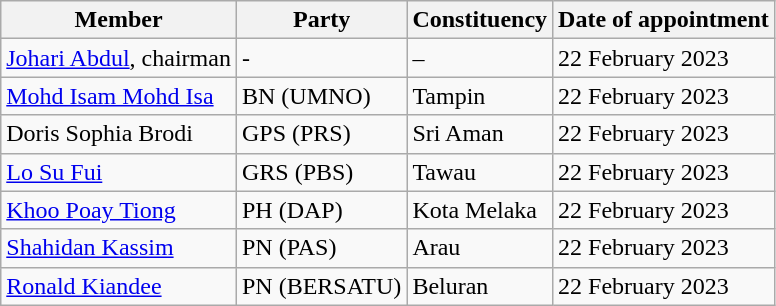<table class="wikitable">
<tr>
<th>Member</th>
<th>Party</th>
<th>Constituency</th>
<th>Date of appointment</th>
</tr>
<tr>
<td><a href='#'>Johari Abdul</a>, chairman</td>
<td>-</td>
<td>–</td>
<td>22 February 2023</td>
</tr>
<tr>
<td><a href='#'>Mohd Isam Mohd Isa</a></td>
<td>BN (UMNO)</td>
<td>Tampin</td>
<td>22 February 2023</td>
</tr>
<tr>
<td>Doris Sophia Brodi</td>
<td>GPS (PRS)</td>
<td>Sri Aman</td>
<td>22 February 2023</td>
</tr>
<tr>
<td><a href='#'>Lo Su Fui</a></td>
<td>GRS (PBS)</td>
<td>Tawau</td>
<td>22 February 2023</td>
</tr>
<tr>
<td><a href='#'>Khoo Poay Tiong</a></td>
<td>PH (DAP)</td>
<td>Kota Melaka</td>
<td>22 February 2023</td>
</tr>
<tr>
<td><a href='#'>Shahidan Kassim</a></td>
<td>PN (PAS)</td>
<td>Arau</td>
<td>22 February 2023</td>
</tr>
<tr>
<td><a href='#'>Ronald Kiandee</a></td>
<td>PN (BERSATU)</td>
<td>Beluran</td>
<td>22 February 2023</td>
</tr>
</table>
